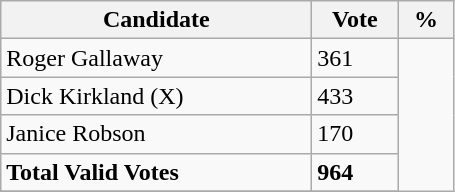<table class="wikitable">
<tr>
<th bgcolor="#DDDDFF" width="200px">Candidate</th>
<th bgcolor="#DDDDFF" width="50px">Vote</th>
<th bgcolor="#DDDDFF" width="30px">%</th>
</tr>
<tr>
<td>Roger Gallaway</td>
<td>361</td>
</tr>
<tr>
<td>Dick Kirkland (X)</td>
<td>433</td>
</tr>
<tr>
<td>Janice Robson</td>
<td>170</td>
</tr>
<tr>
<td><strong>Total Valid Votes</strong></td>
<td><strong>964</strong></td>
</tr>
<tr>
</tr>
</table>
